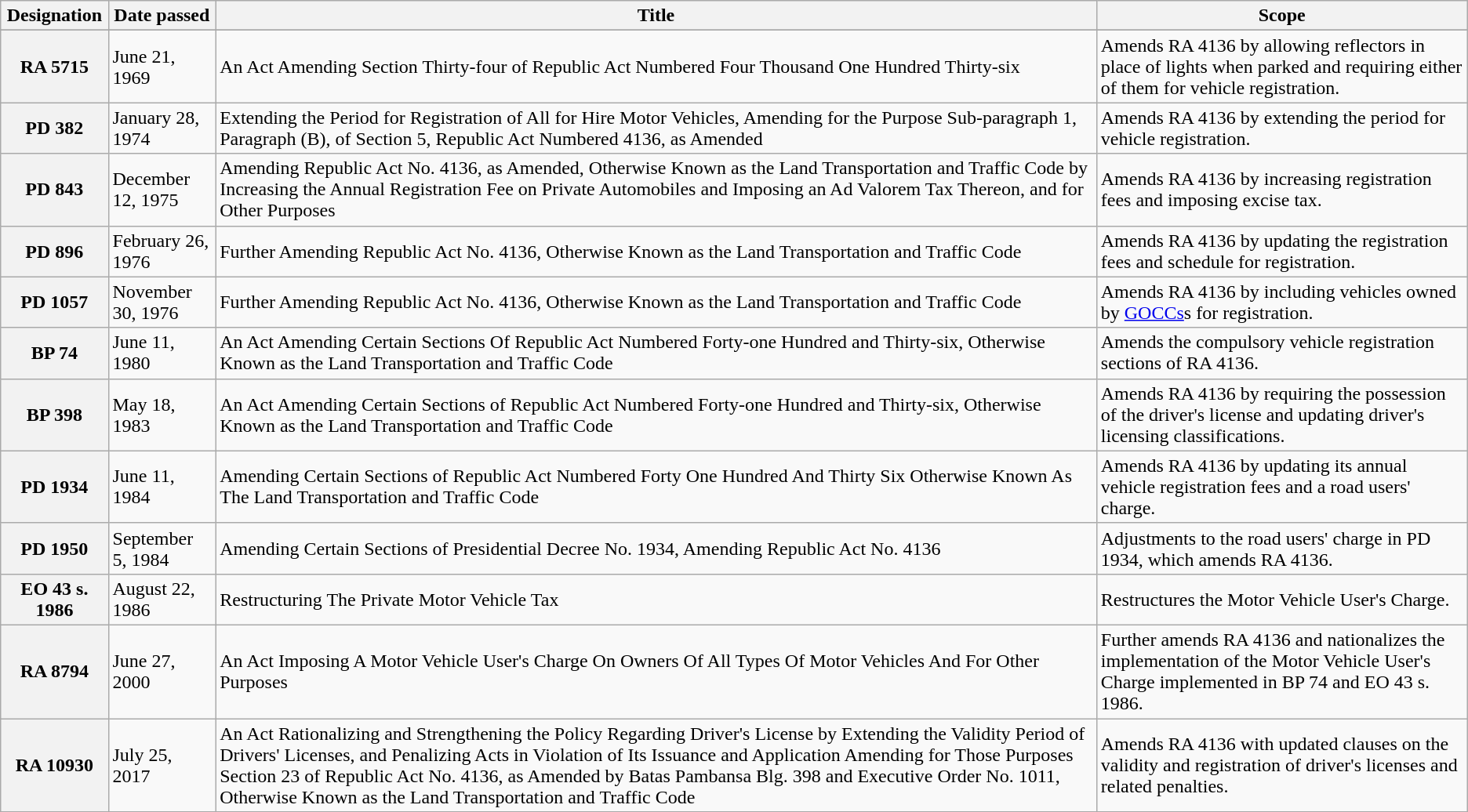<table class="wikitable sortable collapsible collapsed" style="min-width:50%;">
<tr>
<th>Designation</th>
<th data-sort-type="date">Date passed</th>
<th>Title</th>
<th class="unsortable">Scope</th>
</tr>
<tr>
</tr>
<tr>
<th>RA 5715</th>
<td>June 21, 1969</td>
<td>An Act Amending Section Thirty-four of Republic Act Numbered Four Thousand One Hundred Thirty-six</td>
<td>Amends RA 4136 by allowing reflectors in place of lights when parked and requiring either of them for vehicle registration.</td>
</tr>
<tr>
<th>PD 382</th>
<td>January 28, 1974</td>
<td>Extending the Period for Registration of All for Hire Motor Vehicles, Amending for the Purpose Sub-paragraph 1, Paragraph (B), of Section 5, Republic Act Numbered 4136, as Amended</td>
<td>Amends RA 4136 by extending the period for vehicle registration.</td>
</tr>
<tr>
<th>PD 843</th>
<td>December 12, 1975</td>
<td>Amending Republic Act No. 4136, as Amended, Otherwise Known as the Land Transportation and Traffic Code by Increasing the Annual Registration Fee on Private Automobiles and Imposing an Ad Valorem Tax Thereon, and for Other Purposes</td>
<td>Amends RA 4136 by increasing registration fees and imposing excise tax.</td>
</tr>
<tr>
<th>PD 896</th>
<td>February 26, 1976</td>
<td>Further Amending Republic Act No. 4136, Otherwise Known as the Land Transportation and Traffic Code</td>
<td>Amends RA 4136 by updating the registration fees and schedule for registration.</td>
</tr>
<tr>
<th>PD 1057</th>
<td>November 30, 1976</td>
<td>Further Amending Republic Act No. 4136, Otherwise Known as the Land Transportation and Traffic Code</td>
<td>Amends RA 4136 by including vehicles owned by <a href='#'>GOCCs</a>s for registration.</td>
</tr>
<tr>
<th>BP 74</th>
<td>June 11, 1980</td>
<td>An Act Amending Certain Sections Of Republic Act Numbered Forty-one Hundred and Thirty-six, Otherwise Known as the Land Transportation and Traffic Code</td>
<td>Amends the compulsory vehicle registration sections of RA 4136.</td>
</tr>
<tr>
<th>BP 398</th>
<td>May 18, 1983</td>
<td>An Act Amending Certain Sections of Republic Act Numbered Forty-one Hundred and Thirty-six, Otherwise Known as the Land Transportation and Traffic Code</td>
<td>Amends RA 4136 by requiring the possession of the driver's license and updating driver's licensing classifications.</td>
</tr>
<tr>
<th>PD 1934</th>
<td>June 11, 1984</td>
<td>Amending Certain Sections of Republic Act Numbered Forty One Hundred And Thirty Six Otherwise Known As The Land Transportation and Traffic Code</td>
<td>Amends RA 4136 by updating its annual vehicle registration fees and a road users' charge.</td>
</tr>
<tr>
<th>PD 1950</th>
<td>September 5, 1984</td>
<td>Amending Certain Sections of Presidential Decree No. 1934, Amending Republic Act No. 4136</td>
<td>Adjustments to the road users' charge in PD 1934, which amends RA 4136.</td>
</tr>
<tr>
<th>EO 43 s. 1986</th>
<td>August 22, 1986</td>
<td>Restructuring The Private Motor Vehicle Tax</td>
<td>Restructures the Motor Vehicle User's Charge.</td>
</tr>
<tr>
<th>RA 8794</th>
<td>June 27, 2000</td>
<td>An Act Imposing A Motor Vehicle User's Charge On Owners Of All Types Of Motor Vehicles And For Other Purposes</td>
<td>Further amends RA 4136 and nationalizes the implementation of the Motor Vehicle User's Charge implemented in BP 74 and EO 43 s. 1986.</td>
</tr>
<tr>
<th>RA 10930</th>
<td>July 25, 2017</td>
<td>An Act Rationalizing and Strengthening the Policy Regarding Driver's License by Extending the Validity Period of Drivers' Licenses, and Penalizing Acts in Violation of Its Issuance and Application Amending for Those Purposes Section 23 of Republic Act No. 4136, as Amended by Batas Pambansa Blg. 398 and Executive Order No. 1011, Otherwise Known as the Land Transportation and Traffic Code</td>
<td>Amends RA 4136 with updated clauses on the validity and registration of driver's licenses and related penalties.</td>
</tr>
<tr>
</tr>
</table>
